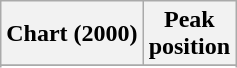<table class="wikitable sortable plainrowheaders">
<tr>
<th scope="col">Chart (2000)</th>
<th scope="col">Peak<br>position</th>
</tr>
<tr>
</tr>
<tr>
</tr>
</table>
